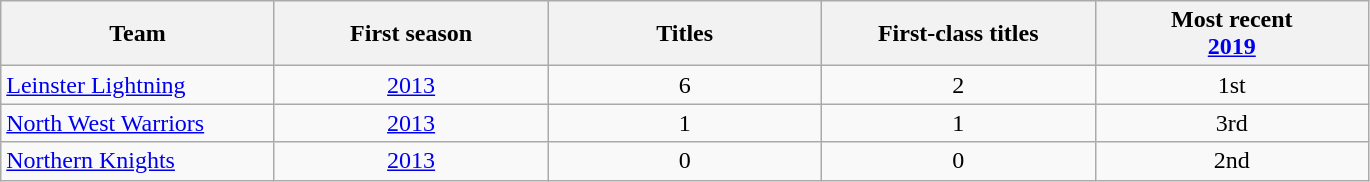<table class="wikitable" style="text-align:center;">
<tr>
<th width=175>Team</th>
<th width=175>First season</th>
<th width=175>Titles</th>
<th width=175>First-class titles</th>
<th width=175>Most recent<br><a href='#'>2019</a></th>
</tr>
<tr style="background:#f9f9f9;">
<td style="text-align:left;"><a href='#'>Leinster Lightning</a></td>
<td><a href='#'>2013</a></td>
<td>6</td>
<td>2</td>
<td>1st</td>
</tr>
<tr style="background:#f9f9f9;">
<td style="text-align:left;"><a href='#'>North West Warriors</a></td>
<td><a href='#'>2013</a></td>
<td>1</td>
<td>1</td>
<td>3rd</td>
</tr>
<tr style="background:#f9f9f9;">
<td style="text-align:left;"><a href='#'>Northern Knights</a></td>
<td><a href='#'>2013</a></td>
<td>0</td>
<td>0</td>
<td>2nd</td>
</tr>
</table>
